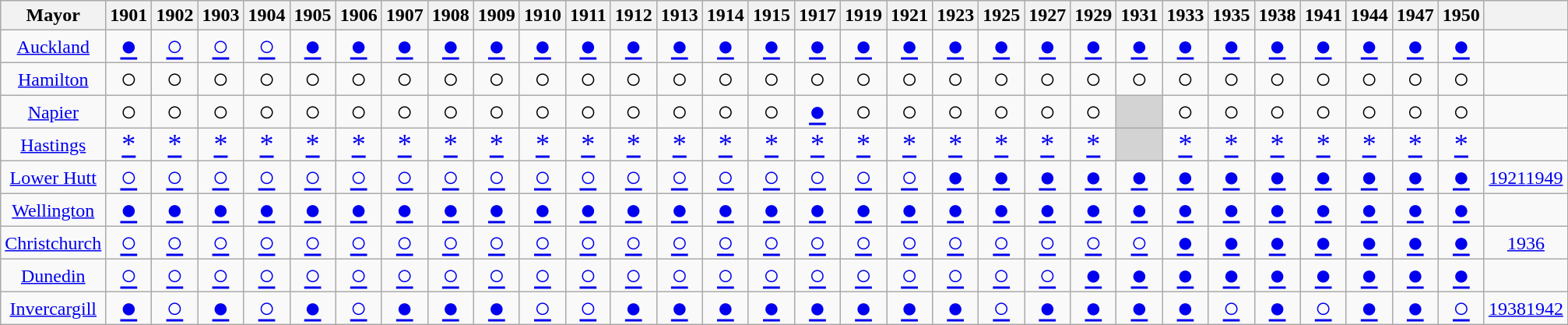<table class="wikitable col1right" style="text-align:center;">
<tr>
<th>Mayor</th>
<th>1901</th>
<th>1902</th>
<th>1903</th>
<th>1904</th>
<th>1905</th>
<th>1906</th>
<th>1907</th>
<th>1908</th>
<th>1909</th>
<th>1910</th>
<th>1911</th>
<th>1912</th>
<th>1913</th>
<th>1914</th>
<th>1915</th>
<th>1917</th>
<th>1919</th>
<th>1921</th>
<th>1923</th>
<th>1925</th>
<th>1927</th>
<th>1929</th>
<th>1931</th>
<th>1933</th>
<th>1935</th>
<th>1938</th>
<th>1941</th>
<th>1944</th>
<th>1947</th>
<th>1950</th>
<th></th>
</tr>
<tr>
<td><a href='#'>Auckland</a></td>
<td style="font-size:150%;padding:0px;"><a href='#'>●</a></td>
<td style="font-size:150%;padding:0px;"><a href='#'>○</a></td>
<td style="font-size:150%;padding:0px;"><a href='#'>○</a></td>
<td style="font-size:150%;padding:0px;"><a href='#'>○</a></td>
<td style="font-size:150%;padding:0px;"><a href='#'>●</a></td>
<td style="font-size:150%;padding:0px;"><a href='#'>●</a></td>
<td style="font-size:150%;padding:0px;"><a href='#'>●</a></td>
<td style="font-size:150%;padding:0px;"><a href='#'>●</a></td>
<td style="font-size:150%;padding:0px;"><a href='#'>●</a></td>
<td style="font-size:150%;padding:0px;"><a href='#'>●</a></td>
<td style="font-size:150%;padding:0px;"><a href='#'>●</a></td>
<td style="font-size:150%;padding:0px;"><a href='#'>●</a></td>
<td style="font-size:150%;padding:0px;"><a href='#'>●</a></td>
<td style="font-size:150%;padding:0px;"><a href='#'>●</a></td>
<td style="font-size:150%;padding:0px;"><a href='#'>●</a></td>
<td style="font-size:150%;padding:0px;"><a href='#'>●</a></td>
<td style="font-size:150%;padding:0px;"><a href='#'>●</a></td>
<td style="font-size:150%;padding:0px;"><a href='#'>●</a></td>
<td style="font-size:150%;padding:0px;"><a href='#'>●</a></td>
<td style="font-size:150%;padding:0px;"><a href='#'>●</a></td>
<td style="font-size:150%;padding:0px;"><a href='#'>●</a></td>
<td style="font-size:150%;padding:0px;"><a href='#'>●</a></td>
<td style="font-size:150%;padding:0px;"><a href='#'>●</a></td>
<td style="font-size:150%;padding:0px;"><a href='#'>●</a></td>
<td style="font-size:150%;padding:0px;"><a href='#'>●</a></td>
<td style="font-size:150%;padding:0px;"><a href='#'>●</a></td>
<td style="font-size:150%;padding:0px;"><a href='#'>●</a></td>
<td style="font-size:150%;padding:0px;"><a href='#'>●</a></td>
<td style="font-size:150%;padding:0px;"><a href='#'>●</a></td>
<td style="font-size:150%;padding:0px;"><a href='#'>●</a></td>
<td></td>
</tr>
<tr>
<td><a href='#'>Hamilton</a></td>
<td style="font-size:150%;padding:0px;">○</td>
<td style="font-size:150%;padding:0px;">○</td>
<td style="font-size:150%;padding:0px;">○</td>
<td style="font-size:150%;padding:0px;">○</td>
<td style="font-size:150%;padding:0px;">○</td>
<td style="font-size:150%;padding:0px;">○</td>
<td style="font-size:150%;padding:0px;">○</td>
<td style="font-size:150%;padding:0px;">○</td>
<td style="font-size:150%;padding:0px;">○</td>
<td style="font-size:150%;padding:0px;">○</td>
<td style="font-size:150%;padding:0px;">○</td>
<td style="font-size:150%;padding:0px;">○</td>
<td style="font-size:150%;padding:0px;">○</td>
<td style="font-size:150%;padding:0px;">○</td>
<td style="font-size:150%;padding:0px;">○</td>
<td style="font-size:150%;padding:0px;">○</td>
<td style="font-size:150%;padding:0px;">○</td>
<td style="font-size:150%;padding:0px;">○</td>
<td style="font-size:150%;padding:0px;">○</td>
<td style="font-size:150%;padding:0px;">○</td>
<td style="font-size:150%;padding:0px;">○</td>
<td style="font-size:150%;padding:0px;">○</td>
<td style="font-size:150%;padding:0px;">○</td>
<td style="font-size:150%;padding:0px;">○</td>
<td style="font-size:150%;padding:0px;">○</td>
<td style="font-size:150%;padding:0px;">○</td>
<td style="font-size:150%;padding:0px;">○</td>
<td style="font-size:150%;padding:0px;">○</td>
<td style="font-size:150%;padding:0px;">○</td>
<td style="font-size:150%;padding:0px;">○</td>
<td></td>
</tr>
<tr>
<td><a href='#'>Napier</a></td>
<td style="font-size:150%;padding:0px;">○</td>
<td style="font-size:150%;padding:0px;">○</td>
<td style="font-size:150%;padding:0px;">○</td>
<td style="font-size:150%;padding:0px;">○</td>
<td style="font-size:150%;padding:0px;">○</td>
<td style="font-size:150%;padding:0px;">○</td>
<td style="font-size:150%;padding:0px;">○</td>
<td style="font-size:150%;padding:0px;">○</td>
<td style="font-size:150%;padding:0px;">○</td>
<td style="font-size:150%;padding:0px;">○</td>
<td style="font-size:150%;padding:0px;">○</td>
<td style="font-size:150%;padding:0px;">○</td>
<td style="font-size:150%;padding:0px;">○</td>
<td style="font-size:150%;padding:0px;">○</td>
<td style="font-size:150%;padding:0px;">○</td>
<td style="font-size:150%;padding:0px;"><a href='#'>●</a></td>
<td style="font-size:150%;padding:0px;">○</td>
<td style="font-size:150%;padding:0px;">○</td>
<td style="font-size:150%;padding:0px;">○</td>
<td style="font-size:150%;padding:0px;">○</td>
<td style="font-size:150%;padding:0px;">○</td>
<td style="font-size:150%;padding:0px;">○</td>
<td style="background:lightgrey"></td>
<td style="font-size:150%;padding:0px;">○</td>
<td style="font-size:150%;padding:0px;">○</td>
<td style="font-size:150%;padding:0px;">○</td>
<td style="font-size:150%;padding:0px;">○</td>
<td style="font-size:150%;padding:0px;">○</td>
<td style="font-size:150%;padding:0px;">○</td>
<td style="font-size:150%;padding:0px;">○</td>
<td></td>
</tr>
<tr>
<td><a href='#'>Hastings</a></td>
<td style="font-size:150%;padding:0px;"><a href='#'>*</a></td>
<td style="font-size:150%;padding:0px;"><a href='#'>*</a></td>
<td style="font-size:150%;padding:0px;"><a href='#'>*</a></td>
<td style="font-size:150%;padding:0px;"><a href='#'>*</a></td>
<td style="font-size:150%;padding:0px;"><a href='#'>*</a></td>
<td style="font-size:150%;padding:0px;"><a href='#'>*</a></td>
<td style="font-size:150%;padding:0px;"><a href='#'>*</a></td>
<td style="font-size:150%;padding:0px;"><a href='#'>*</a></td>
<td style="font-size:150%;padding:0px;"><a href='#'>*</a></td>
<td style="font-size:150%;padding:0px;"><a href='#'>*</a></td>
<td style="font-size:150%;padding:0px;"><a href='#'>*</a></td>
<td style="font-size:150%;padding:0px;"><a href='#'>*</a></td>
<td style="font-size:150%;padding:0px;"><a href='#'>*</a></td>
<td style="font-size:150%;padding:0px;"><a href='#'>*</a></td>
<td style="font-size:150%;padding:0px;"><a href='#'>*</a></td>
<td style="font-size:150%;padding:0px;"><a href='#'>*</a></td>
<td style="font-size:150%;padding:0px;"><a href='#'>*</a></td>
<td style="font-size:150%;padding:0px;"><a href='#'>*</a></td>
<td style="font-size:150%;padding:0px;"><a href='#'>*</a></td>
<td style="font-size:150%;padding:0px;"><a href='#'>*</a></td>
<td style="font-size:150%;padding:0px;"><a href='#'>*</a></td>
<td style="font-size:150%;padding:0px;"><a href='#'>*</a></td>
<td style="background:lightgrey;"></td>
<td style="font-size:150%;padding:0px;"><a href='#'>*</a></td>
<td style="font-size:150%;padding:0px;"><a href='#'>*</a></td>
<td style="font-size:150%;padding:0px;"><a href='#'>*</a></td>
<td style="font-size:150%;padding:0px;"><a href='#'>*</a></td>
<td style="font-size:150%;padding:0px;"><a href='#'>*</a></td>
<td style="font-size:150%;padding:0px;"><a href='#'>*</a></td>
<td style="font-size:150%;padding:0px;"><a href='#'>*</a></td>
<td></td>
</tr>
<tr>
<td><a href='#'>Lower Hutt</a></td>
<td style="font-size:150%;padding:0px;"><a href='#'>○</a></td>
<td style="font-size:150%;padding:0px;"><a href='#'>○</a></td>
<td style="font-size:150%;padding:0px;"><a href='#'>○</a></td>
<td style="font-size:150%;padding:0px;"><a href='#'>○</a></td>
<td style="font-size:150%;padding:0px;"><a href='#'>○</a></td>
<td style="font-size:150%;padding:0px;"><a href='#'>○</a></td>
<td style="font-size:150%;padding:0px;"><a href='#'>○</a></td>
<td style="font-size:150%;padding:0px;"><a href='#'>○</a></td>
<td style="font-size:150%;padding:0px;"><a href='#'>○</a></td>
<td style="font-size:150%;padding:0px;"><a href='#'>○</a></td>
<td style="font-size:150%;padding:0px;"><a href='#'>○</a></td>
<td style="font-size:150%;padding:0px;"><a href='#'>○</a></td>
<td style="font-size:150%;padding:0px;"><a href='#'>○</a></td>
<td style="font-size:150%;padding:0px;"><a href='#'>○</a></td>
<td style="font-size:150%;padding:0px;"><a href='#'>○</a></td>
<td style="font-size:150%;padding:0px;"><a href='#'>○</a></td>
<td style="font-size:150%;padding:0px;"><a href='#'>○</a></td>
<td style="font-size:150%;padding:0px;"><a href='#'>○</a></td>
<td style="font-size:150%;padding:0px;"><a href='#'>●</a></td>
<td style="font-size:150%;padding:0px;"><a href='#'>●</a></td>
<td style="font-size:150%;padding:0px;"><a href='#'>●</a></td>
<td style="font-size:150%;padding:0px;"><a href='#'>●</a></td>
<td style="font-size:150%;padding:0px;"><a href='#'>●</a></td>
<td style="font-size:150%;padding:0px;"><a href='#'>●</a></td>
<td style="font-size:150%;padding:0px;"><a href='#'>●</a></td>
<td style="font-size:150%;padding:0px;"><a href='#'>●</a></td>
<td style="font-size:150%;padding:0px;"><a href='#'>●</a></td>
<td style="font-size:150%;padding:0px;"><a href='#'>●</a></td>
<td style="font-size:150%;padding:0px;"><a href='#'>●</a></td>
<td style="font-size:150%;padding:0px;"><a href='#'>●</a></td>
<td><a href='#'>1921</a><a href='#'>1949</a></td>
</tr>
<tr>
<td><a href='#'>Wellington</a></td>
<td style="font-size:150%;padding:0px;"><a href='#'>●</a></td>
<td style="font-size:150%;padding:0px;"><a href='#'>●</a></td>
<td style="font-size:150%;padding:0px;"><a href='#'>●</a></td>
<td style="font-size:150%;padding:0px;"><a href='#'>●</a></td>
<td style="font-size:150%;padding:0px;"><a href='#'>●</a></td>
<td style="font-size:150%;padding:0px;"><a href='#'>●</a></td>
<td style="font-size:150%;padding:0px;"><a href='#'>●</a></td>
<td style="font-size:150%;padding:0px;"><a href='#'>●</a></td>
<td style="font-size:150%;padding:0px;"><a href='#'>●</a></td>
<td style="font-size:150%;padding:0px;"><a href='#'>●</a></td>
<td style="font-size:150%;padding:0px;"><a href='#'>●</a></td>
<td style="font-size:150%;padding:0px;"><a href='#'>●</a></td>
<td style="font-size:150%;padding:0px;"><a href='#'>●</a></td>
<td style="font-size:150%;padding:0px;"><a href='#'>●</a></td>
<td style="font-size:150%;padding:0px;"><a href='#'>●</a></td>
<td style="font-size:150%;padding:0px;"><a href='#'>●</a></td>
<td style="font-size:150%;padding:0px;"><a href='#'>●</a></td>
<td style="font-size:150%;padding:0px;"><a href='#'>●</a></td>
<td style="font-size:150%;padding:0px;"><a href='#'>●</a></td>
<td style="font-size:150%;padding:0px;"><a href='#'>●</a></td>
<td style="font-size:150%;padding:0px;"><a href='#'>●</a></td>
<td style="font-size:150%;padding:0px;"><a href='#'>●</a></td>
<td style="font-size:150%;padding:0px;"><a href='#'>●</a></td>
<td style="font-size:150%;padding:0px;"><a href='#'>●</a></td>
<td style="font-size:150%;padding:0px;"><a href='#'>●</a></td>
<td style="font-size:150%;padding:0px;"><a href='#'>●</a></td>
<td style="font-size:150%;padding:0px;"><a href='#'>●</a></td>
<td style="font-size:150%;padding:0px;"><a href='#'>●</a></td>
<td style="font-size:150%;padding:0px;"><a href='#'>●</a></td>
<td style="font-size:150%;padding:0px;"><a href='#'>●</a></td>
<td></td>
</tr>
<tr>
<td><a href='#'>Christchurch</a></td>
<td style="font-size:150%;padding:0px;"><a href='#'>○</a></td>
<td style="font-size:150%;padding:0px;"><a href='#'>○</a></td>
<td style="font-size:150%;padding:0px;"><a href='#'>○</a></td>
<td style="font-size:150%;padding:0px;"><a href='#'>○</a></td>
<td style="font-size:150%;padding:0px;"><a href='#'>○</a></td>
<td style="font-size:150%;padding:0px;"><a href='#'>○</a></td>
<td style="font-size:150%;padding:0px;"><a href='#'>○</a></td>
<td style="font-size:150%;padding:0px;"><a href='#'>○</a></td>
<td style="font-size:150%;padding:0px;"><a href='#'>○</a></td>
<td style="font-size:150%;padding:0px;"><a href='#'>○</a></td>
<td style="font-size:150%;padding:0px;"><a href='#'>○</a></td>
<td style="font-size:150%;padding:0px;"><a href='#'>○</a></td>
<td style="font-size:150%;padding:0px;"><a href='#'>○</a></td>
<td style="font-size:150%;padding:0px;"><a href='#'>○</a></td>
<td style="font-size:150%;padding:0px;"><a href='#'>○</a></td>
<td style="font-size:150%;padding:0px;"><a href='#'>○</a></td>
<td style="font-size:150%;padding:0px;"><a href='#'>○</a></td>
<td style="font-size:150%;padding:0px;"><a href='#'>○</a></td>
<td style="font-size:150%;padding:0px;"><a href='#'>○</a></td>
<td style="font-size:150%;padding:0px;"><a href='#'>○</a></td>
<td style="font-size:150%;padding:0px;"><a href='#'>○</a></td>
<td style="font-size:150%;padding:0px;"><a href='#'>○</a></td>
<td style="font-size:150%;padding:0px;"><a href='#'>○</a></td>
<td style="font-size:150%;padding:0px;"><a href='#'>●</a></td>
<td style="font-size:150%;padding:0px;"><a href='#'>●</a></td>
<td style="font-size:150%;padding:0px;"><a href='#'>●</a></td>
<td style="font-size:150%;padding:0px;"><a href='#'>●</a></td>
<td style="font-size:150%;padding:0px;"><a href='#'>●</a></td>
<td style="font-size:150%;padding:0px;"><a href='#'>●</a></td>
<td style="font-size:150%;padding:0px;"><a href='#'>●</a></td>
<td><a href='#'>1936</a></td>
</tr>
<tr>
<td><a href='#'>Dunedin</a></td>
<td style="font-size:150%;padding:0px;"><a href='#'>○</a></td>
<td style="font-size:150%;padding:0px;"><a href='#'>○</a></td>
<td style="font-size:150%;padding:0px;"><a href='#'>○</a></td>
<td style="font-size:150%;padding:0px;"><a href='#'>○</a></td>
<td style="font-size:150%;padding:0px;"><a href='#'>○</a></td>
<td style="font-size:150%;padding:0px;"><a href='#'>○</a></td>
<td style="font-size:150%;padding:0px;"><a href='#'>○</a></td>
<td style="font-size:150%;padding:0px;"><a href='#'>○</a></td>
<td style="font-size:150%;padding:0px;"><a href='#'>○</a></td>
<td style="font-size:150%;padding:0px;"><a href='#'>○</a></td>
<td style="font-size:150%;padding:0px;"><a href='#'>○</a></td>
<td style="font-size:150%;padding:0px;"><a href='#'>○</a></td>
<td style="font-size:150%;padding:0px;"><a href='#'>○</a></td>
<td style="font-size:150%;padding:0px;"><a href='#'>○</a></td>
<td style="font-size:150%;padding:0px;"><a href='#'>○</a></td>
<td style="font-size:150%;padding:0px;"><a href='#'>○</a></td>
<td style="font-size:150%;padding:0px;"><a href='#'>○</a></td>
<td style="font-size:150%;padding:0px;"><a href='#'>○</a></td>
<td style="font-size:150%;padding:0px;"><a href='#'>○</a></td>
<td style="font-size:150%;padding:0px;"><a href='#'>○</a></td>
<td style="font-size:150%;padding:0px;"><a href='#'>○</a></td>
<td style="font-size:150%;padding:0px;"><a href='#'>●</a></td>
<td style="font-size:150%;padding:0px;"><a href='#'>●</a></td>
<td style="font-size:150%;padding:0px;"><a href='#'>●</a></td>
<td style="font-size:150%;padding:0px;"><a href='#'>●</a></td>
<td style="font-size:150%;padding:0px;"><a href='#'>●</a></td>
<td style="font-size:150%;padding:0px;"><a href='#'>●</a></td>
<td style="font-size:150%;padding:0px;"><a href='#'>●</a></td>
<td style="font-size:150%;padding:0px;"><a href='#'>●</a></td>
<td style="font-size:150%;padding:0px;"><a href='#'>●</a></td>
<td></td>
</tr>
<tr>
<td><a href='#'>Invercargill</a></td>
<td style="font-size:150%;padding:0px;"><a href='#'>●</a></td>
<td style="font-size:150%;padding:0px;"><a href='#'>○</a></td>
<td style="font-size:150%;padding:0px;"><a href='#'>●</a></td>
<td style="font-size:150%;padding:0px;"><a href='#'>○</a></td>
<td style="font-size:150%;padding:0px;"><a href='#'>●</a></td>
<td style="font-size:150%;padding:0px;"><a href='#'>○</a></td>
<td style="font-size:150%;padding:0px;"><a href='#'>●</a></td>
<td style="font-size:150%;padding:0px;"><a href='#'>●</a></td>
<td style="font-size:150%;padding:0px;"><a href='#'>●</a></td>
<td style="font-size:150%;padding:0px;"><a href='#'>○</a></td>
<td style="font-size:150%;padding:0px;"><a href='#'>○</a></td>
<td style="font-size:150%;padding:0px;"><a href='#'>●</a></td>
<td style="font-size:150%;padding:0px;"><a href='#'>●</a></td>
<td style="font-size:150%;padding:0px;"><a href='#'>●</a></td>
<td style="font-size:150%;padding:0px;"><a href='#'>●</a></td>
<td style="font-size:150%;padding:0px;"><a href='#'>●</a></td>
<td style="font-size:150%;padding:0px;"><a href='#'>●</a></td>
<td style="font-size:150%;padding:0px;"><a href='#'>●</a></td>
<td style="font-size:150%;padding:0px;"><a href='#'>●</a></td>
<td style="font-size:150%;padding:0px;"><a href='#'>○</a></td>
<td style="font-size:150%;padding:0px;"><a href='#'>●</a></td>
<td style="font-size:150%;padding:0px;"><a href='#'>●</a></td>
<td style="font-size:150%;padding:0px;"><a href='#'>●</a></td>
<td style="font-size:150%;padding:0px;"><a href='#'>●</a></td>
<td style="font-size:150%;padding:0px;"><a href='#'>○</a></td>
<td style="font-size:150%;padding:0px;"><a href='#'>●</a></td>
<td style="font-size:150%;padding:0px;"><a href='#'>○</a></td>
<td style="font-size:150%;padding:0px;"><a href='#'>●</a></td>
<td style="font-size:150%;padding:0px;"><a href='#'>●</a></td>
<td style="font-size:150%;padding:0px;"><a href='#'>○</a></td>
<td><a href='#'>1938</a><a href='#'>1942</a></td>
</tr>
</table>
